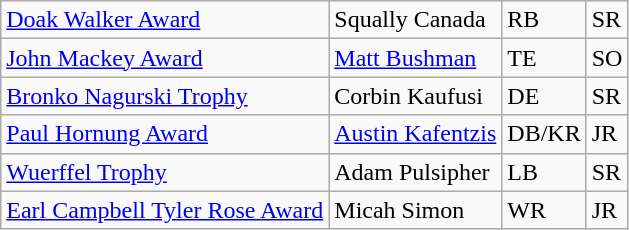<table class="wikitable">
<tr>
<td><a href='#'>Doak Walker Award</a></td>
<td>Squally Canada</td>
<td>RB</td>
<td>SR</td>
</tr>
<tr>
<td><a href='#'>John Mackey Award</a></td>
<td><a href='#'>Matt Bushman</a></td>
<td>TE</td>
<td>SO</td>
</tr>
<tr>
<td><a href='#'>Bronko Nagurski Trophy</a></td>
<td>Corbin Kaufusi</td>
<td>DE</td>
<td>SR</td>
</tr>
<tr>
<td><a href='#'>Paul Hornung Award</a></td>
<td><a href='#'>Austin Kafentzis</a></td>
<td>DB/KR</td>
<td>JR</td>
</tr>
<tr>
<td><a href='#'>Wuerffel Trophy</a></td>
<td>Adam Pulsipher</td>
<td>LB</td>
<td>SR</td>
</tr>
<tr>
<td><a href='#'>Earl Campbell Tyler Rose Award</a></td>
<td>Micah Simon</td>
<td>WR</td>
<td>JR</td>
</tr>
</table>
